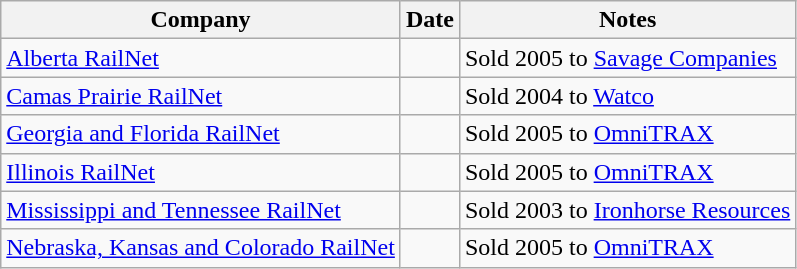<table class="wikitable sortable">
<tr>
<th>Company</th>
<th>Date</th>
<th>Notes</th>
</tr>
<tr>
<td><a href='#'>Alberta RailNet</a></td>
<td></td>
<td>Sold 2005 to <a href='#'>Savage Companies</a></td>
</tr>
<tr>
<td><a href='#'>Camas Prairie RailNet</a></td>
<td></td>
<td>Sold 2004 to <a href='#'>Watco</a></td>
</tr>
<tr>
<td><a href='#'>Georgia and Florida RailNet</a></td>
<td></td>
<td>Sold 2005 to <a href='#'>OmniTRAX</a></td>
</tr>
<tr>
<td><a href='#'>Illinois RailNet</a></td>
<td></td>
<td>Sold 2005 to <a href='#'>OmniTRAX</a></td>
</tr>
<tr>
<td><a href='#'>Mississippi and Tennessee RailNet</a></td>
<td></td>
<td>Sold 2003 to <a href='#'>Ironhorse Resources</a></td>
</tr>
<tr>
<td><a href='#'>Nebraska, Kansas and Colorado RailNet</a></td>
<td></td>
<td>Sold 2005 to <a href='#'>OmniTRAX</a></td>
</tr>
</table>
